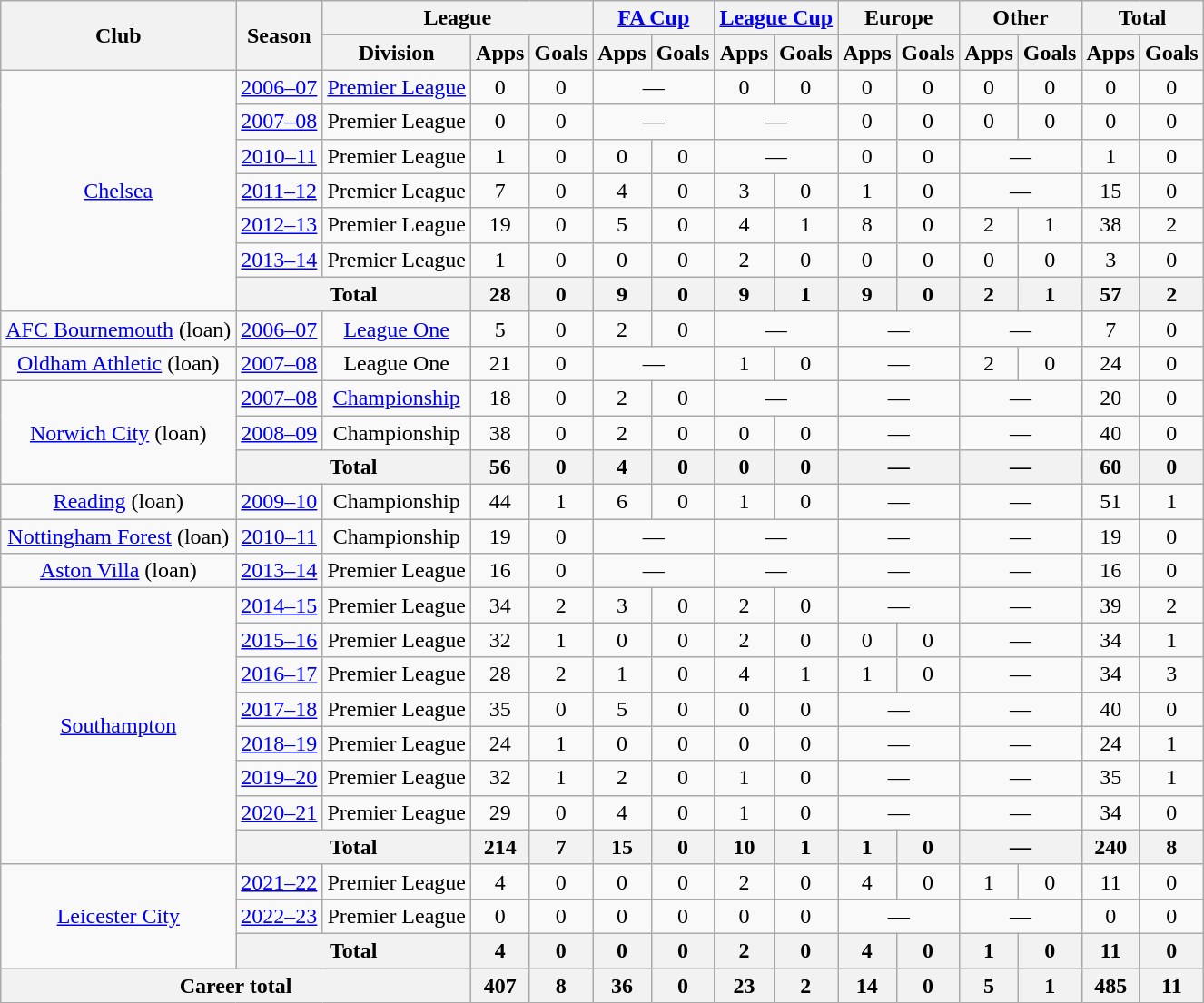<table class=wikitable style=text-align:center>
<tr>
<th rowspan=2>Club</th>
<th rowspan=2>Season</th>
<th colspan=3>League</th>
<th colspan=2><a href='#'>FA Cup</a></th>
<th colspan=2><a href='#'>League Cup</a></th>
<th colspan=2>Europe</th>
<th colspan=2>Other</th>
<th colspan=2>Total</th>
</tr>
<tr>
<th>Division</th>
<th>Apps</th>
<th>Goals</th>
<th>Apps</th>
<th>Goals</th>
<th>Apps</th>
<th>Goals</th>
<th>Apps</th>
<th>Goals</th>
<th>Apps</th>
<th>Goals</th>
<th>Apps</th>
<th>Goals</th>
</tr>
<tr>
<td rowspan=7><a href='#'>Chelsea</a></td>
<td><a href='#'>2006–07</a></td>
<td><a href='#'>Premier League</a></td>
<td>0</td>
<td>0</td>
<td colspan=2>—</td>
<td>0</td>
<td>0</td>
<td>0</td>
<td>0</td>
<td>0</td>
<td>0</td>
<td>0</td>
<td>0</td>
</tr>
<tr>
<td><a href='#'>2007–08</a></td>
<td>Premier League</td>
<td>0</td>
<td>0</td>
<td colspan=2>—</td>
<td colspan=2>—</td>
<td>0</td>
<td>0</td>
<td>0</td>
<td>0</td>
<td>0</td>
<td>0</td>
</tr>
<tr>
<td><a href='#'>2010–11</a></td>
<td>Premier League</td>
<td>1</td>
<td>0</td>
<td>0</td>
<td>0</td>
<td colspan=2>—</td>
<td>0</td>
<td>0</td>
<td colspan=2>—</td>
<td>1</td>
<td>0</td>
</tr>
<tr>
<td><a href='#'>2011–12</a></td>
<td>Premier League</td>
<td>7</td>
<td>0</td>
<td>4</td>
<td>0</td>
<td>3</td>
<td>0</td>
<td>1</td>
<td>0</td>
<td colspan=2>—</td>
<td>15</td>
<td>0</td>
</tr>
<tr>
<td><a href='#'>2012–13</a></td>
<td>Premier League</td>
<td>19</td>
<td>0</td>
<td>5</td>
<td>0</td>
<td>4</td>
<td>1</td>
<td>8</td>
<td>0</td>
<td>2</td>
<td>1</td>
<td>38</td>
<td>2</td>
</tr>
<tr>
<td><a href='#'>2013–14</a></td>
<td>Premier League</td>
<td>1</td>
<td>0</td>
<td>0</td>
<td>0</td>
<td>2</td>
<td>0</td>
<td>0</td>
<td>0</td>
<td>0</td>
<td>0</td>
<td>3</td>
<td>0</td>
</tr>
<tr>
<th colspan=2>Total</th>
<th>28</th>
<th>0</th>
<th>9</th>
<th>0</th>
<th>9</th>
<th>1</th>
<th>9</th>
<th>0</th>
<th>2</th>
<th>1</th>
<th>57</th>
<th>2</th>
</tr>
<tr>
<td><a href='#'>AFC Bournemouth</a> (loan)</td>
<td><a href='#'>2006–07</a></td>
<td><a href='#'>League One</a></td>
<td>5</td>
<td>0</td>
<td>2</td>
<td>0</td>
<td colspan=2>—</td>
<td colspan=2>—</td>
<td colspan=2>—</td>
<td>7</td>
<td>0</td>
</tr>
<tr>
<td><a href='#'>Oldham Athletic</a> (loan)</td>
<td><a href='#'>2007–08</a></td>
<td>League One</td>
<td>21</td>
<td>0</td>
<td colspan=2>—</td>
<td>1</td>
<td>0</td>
<td colspan=2>—</td>
<td>2</td>
<td>0</td>
<td>24</td>
<td>0</td>
</tr>
<tr>
<td rowspan=3><a href='#'>Norwich City</a> (loan)</td>
<td><a href='#'>2007–08</a></td>
<td><a href='#'>Championship</a></td>
<td>18</td>
<td>0</td>
<td>2</td>
<td>0</td>
<td colspan=2>—</td>
<td colspan=2>—</td>
<td colspan=2>—</td>
<td>20</td>
<td>0</td>
</tr>
<tr>
<td><a href='#'>2008–09</a></td>
<td>Championship</td>
<td>38</td>
<td>0</td>
<td>2</td>
<td>0</td>
<td>0</td>
<td>0</td>
<td colspan=2>—</td>
<td colspan=2>—</td>
<td>40</td>
<td>0</td>
</tr>
<tr>
<th colspan=2>Total</th>
<th>56</th>
<th>0</th>
<th>4</th>
<th>0</th>
<th>0</th>
<th>0</th>
<th colspan=2>—</th>
<th colspan=2>—</th>
<th>60</th>
<th>0</th>
</tr>
<tr>
<td><a href='#'>Reading</a> (loan)</td>
<td><a href='#'>2009–10</a></td>
<td>Championship</td>
<td>44</td>
<td>1</td>
<td>6</td>
<td>0</td>
<td>1</td>
<td>0</td>
<td colspan=2>—</td>
<td colspan=2>—</td>
<td>51</td>
<td>1</td>
</tr>
<tr>
<td><a href='#'>Nottingham Forest</a> (loan)</td>
<td><a href='#'>2010–11</a></td>
<td>Championship</td>
<td>19</td>
<td>0</td>
<td colspan=2>—</td>
<td colspan=2>—</td>
<td colspan=2>—</td>
<td colspan=2>—</td>
<td>19</td>
<td>0</td>
</tr>
<tr>
<td><a href='#'>Aston Villa</a> (loan)</td>
<td><a href='#'>2013–14</a></td>
<td>Premier League</td>
<td>16</td>
<td>0</td>
<td colspan=2>—</td>
<td colspan=2>—</td>
<td colspan=2>—</td>
<td colspan=2>—</td>
<td>16</td>
<td>0</td>
</tr>
<tr>
<td rowspan=8><a href='#'>Southampton</a></td>
<td><a href='#'>2014–15</a></td>
<td>Premier League</td>
<td>34</td>
<td>2</td>
<td>3</td>
<td>0</td>
<td>2</td>
<td>0</td>
<td colspan=2>—</td>
<td colspan=2>—</td>
<td>39</td>
<td>2</td>
</tr>
<tr>
<td><a href='#'>2015–16</a></td>
<td>Premier League</td>
<td>32</td>
<td>1</td>
<td>0</td>
<td>0</td>
<td>2</td>
<td>0</td>
<td>0</td>
<td>0</td>
<td colspan=2>—</td>
<td>34</td>
<td>1</td>
</tr>
<tr>
<td><a href='#'>2016–17</a></td>
<td>Premier League</td>
<td>28</td>
<td>2</td>
<td>1</td>
<td>0</td>
<td>4</td>
<td>1</td>
<td>1</td>
<td>0</td>
<td colspan=2>—</td>
<td>34</td>
<td>3</td>
</tr>
<tr>
<td><a href='#'>2017–18</a></td>
<td>Premier League</td>
<td>35</td>
<td>0</td>
<td>5</td>
<td>0</td>
<td>0</td>
<td>0</td>
<td colspan=2>—</td>
<td colspan=2>—</td>
<td>40</td>
<td>0</td>
</tr>
<tr>
<td><a href='#'>2018–19</a></td>
<td>Premier League</td>
<td>24</td>
<td>1</td>
<td>0</td>
<td>0</td>
<td>0</td>
<td>0</td>
<td colspan=2>—</td>
<td colspan=2>—</td>
<td>24</td>
<td>1</td>
</tr>
<tr>
<td><a href='#'>2019–20</a></td>
<td>Premier League</td>
<td>32</td>
<td>1</td>
<td>2</td>
<td>0</td>
<td>1</td>
<td>0</td>
<td colspan=2>—</td>
<td colspan=2>—</td>
<td>35</td>
<td>1</td>
</tr>
<tr>
<td><a href='#'>2020–21</a></td>
<td>Premier League</td>
<td>29</td>
<td>0</td>
<td>4</td>
<td>0</td>
<td>1</td>
<td>0</td>
<td colspan=2>—</td>
<td colspan=2>—</td>
<td>34</td>
<td>0</td>
</tr>
<tr>
<th colspan=2>Total</th>
<th>214</th>
<th>7</th>
<th>15</th>
<th>0</th>
<th>10</th>
<th>1</th>
<th>1</th>
<th>0</th>
<th colspan=2>—</th>
<th>240</th>
<th>8</th>
</tr>
<tr>
<td rowspan=3><a href='#'>Leicester City</a></td>
<td><a href='#'>2021–22</a></td>
<td>Premier League</td>
<td>4</td>
<td>0</td>
<td>0</td>
<td>0</td>
<td>2</td>
<td>0</td>
<td>4</td>
<td>0</td>
<td>1</td>
<td>0</td>
<td>11</td>
<td>0</td>
</tr>
<tr>
<td><a href='#'>2022–23</a></td>
<td>Premier League</td>
<td>0</td>
<td>0</td>
<td>0</td>
<td>0</td>
<td>0</td>
<td>0</td>
<td colspan=2>—</td>
<td colspan=2>—</td>
<td>0</td>
<td>0</td>
</tr>
<tr>
<th colspan=2>Total</th>
<th>4</th>
<th>0</th>
<th>0</th>
<th>0</th>
<th>2</th>
<th>0</th>
<th>4</th>
<th>0</th>
<th>1</th>
<th>0</th>
<th>11</th>
<th>0</th>
</tr>
<tr>
<th colspan=3>Career total</th>
<th>407</th>
<th>8</th>
<th>36</th>
<th>0</th>
<th>23</th>
<th>2</th>
<th>14</th>
<th>0</th>
<th>5</th>
<th>1</th>
<th>485</th>
<th>11</th>
</tr>
</table>
